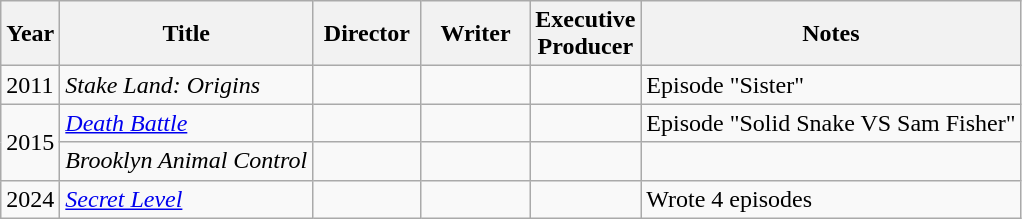<table class="wikitable">
<tr>
<th>Year</th>
<th>Title</th>
<th width=65>Director</th>
<th width=65>Writer</th>
<th width=65>Executive<br>Producer</th>
<th>Notes</th>
</tr>
<tr>
<td>2011</td>
<td><em>Stake Land: Origins</em></td>
<td></td>
<td></td>
<td></td>
<td>Episode "Sister"</td>
</tr>
<tr>
<td rowspan=2>2015</td>
<td><em><a href='#'>Death Battle</a></em></td>
<td></td>
<td></td>
<td></td>
<td>Episode "Solid Snake VS Sam Fisher"</td>
</tr>
<tr>
<td><em>Brooklyn Animal Control</em></td>
<td></td>
<td></td>
<td></td>
<td></td>
</tr>
<tr>
<td>2024</td>
<td><em><a href='#'>Secret Level</a></em></td>
<td></td>
<td></td>
<td></td>
<td>Wrote 4 episodes</td>
</tr>
</table>
